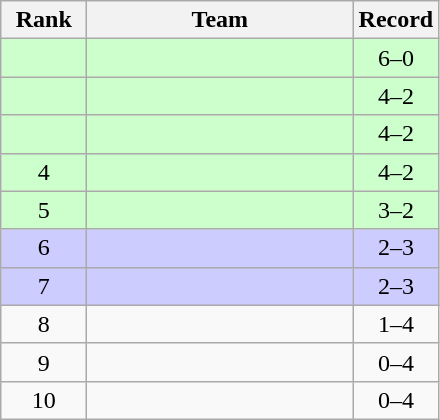<table class="wikitable" style="text-align: center">
<tr>
<th width=50>Rank</th>
<th width=170>Team</th>
<th width=50>Record</th>
</tr>
<tr bgcolor=ccffcc>
<td></td>
<td align=left></td>
<td>6–0</td>
</tr>
<tr bgcolor=ccffcc>
<td></td>
<td align=left></td>
<td>4–2</td>
</tr>
<tr bgcolor=ccffcc>
<td></td>
<td align=left></td>
<td>4–2</td>
</tr>
<tr bgcolor=ccffcc>
<td>4</td>
<td align=left></td>
<td>4–2</td>
</tr>
<tr bgcolor=ccffcc>
<td>5</td>
<td align=left></td>
<td>3–2</td>
</tr>
<tr bgcolor=ccccff>
<td>6</td>
<td align=left></td>
<td>2–3</td>
</tr>
<tr bgcolor=ccccff>
<td>7</td>
<td align=left></td>
<td>2–3</td>
</tr>
<tr>
<td>8</td>
<td align=left></td>
<td>1–4</td>
</tr>
<tr>
<td>9</td>
<td align=left></td>
<td>0–4</td>
</tr>
<tr>
<td>10</td>
<td align=left></td>
<td>0–4</td>
</tr>
</table>
